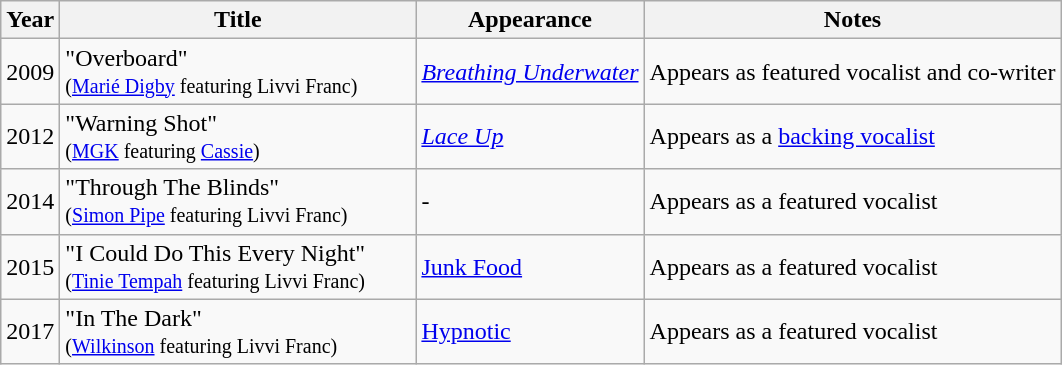<table class="wikitable">
<tr>
<th>Year</th>
<th width="230">Title</th>
<th>Appearance</th>
<th>Notes</th>
</tr>
<tr>
<td>2009</td>
<td>"Overboard"<br><small>(<a href='#'>Marié Digby</a> featuring Livvi Franc)</small></td>
<td><div><em><a href='#'>Breathing Underwater</a></em></div></td>
<td><div>Appears as featured vocalist and co-writer</div></td>
</tr>
<tr>
<td>2012</td>
<td>"Warning Shot"<br><small>(<a href='#'>MGK</a> featuring <a href='#'>Cassie</a>)</small></td>
<td><div><em><a href='#'>Lace Up</a></em></div></td>
<td><div>Appears as a <a href='#'>backing vocalist</a></div></td>
</tr>
<tr>
<td>2014</td>
<td>"Through The Blinds"<br><small>(<a href='#'>Simon Pipe</a> featuring Livvi Franc)</small></td>
<td><div><em>-</em></div></td>
<td><div>Appears as a featured vocalist</div></td>
</tr>
<tr>
<td>2015</td>
<td>"I Could Do This Every Night"<br><small>(<a href='#'>Tinie Tempah</a> featuring Livvi Franc)</small></td>
<td><div><em><a href='#'></em>Junk Food<em></a></em></div></td>
<td><div>Appears as a featured vocalist</div></td>
</tr>
<tr>
<td>2017</td>
<td>"In The Dark"<br><small>(<a href='#'>Wilkinson</a> featuring Livvi Franc)</small></td>
<td><div><em><a href='#'></em>Hypnotic<em></a></em></div></td>
<td><div>Appears as a featured vocalist</div></td>
</tr>
</table>
